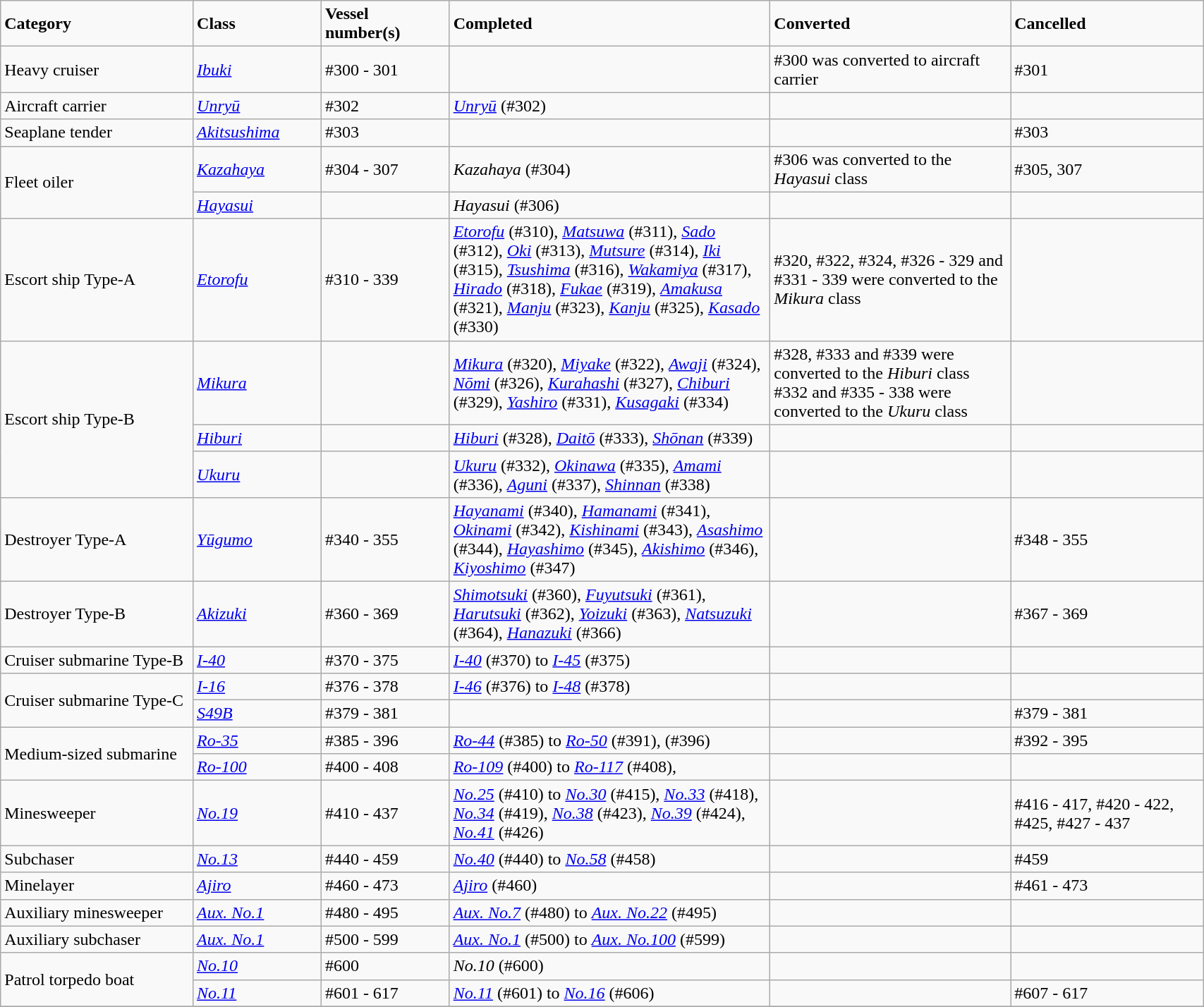<table class="wikitable" width="90%">
<tr>
<td width="12%"><strong>Category</strong></td>
<td width="8%"><strong>Class</strong></td>
<td width="8%"><strong>Vessel number(s)</strong></td>
<td width="20%"><strong>Completed</strong></td>
<td width="15%"><strong>Converted</strong></td>
<td width="12%"><strong>Cancelled</strong></td>
</tr>
<tr>
<td>Heavy cruiser</td>
<td><em><a href='#'>Ibuki</a></em></td>
<td>#300 - 301</td>
<td></td>
<td>#300 was converted to aircraft carrier</td>
<td>#301</td>
</tr>
<tr>
<td>Aircraft carrier</td>
<td><em><a href='#'>Unryū</a></em></td>
<td>#302</td>
<td><em><a href='#'>Unryū</a></em> (#302)</td>
<td></td>
<td></td>
</tr>
<tr>
<td>Seaplane tender</td>
<td><em><a href='#'>Akitsushima</a></em></td>
<td>#303</td>
<td></td>
<td></td>
<td>#303</td>
</tr>
<tr>
<td rowspan="2">Fleet oiler</td>
<td><em><a href='#'>Kazahaya</a></em></td>
<td>#304 - 307</td>
<td><em>Kazahaya</em> (#304)</td>
<td>#306 was converted to the <em>Hayasui</em> class</td>
<td>#305, 307</td>
</tr>
<tr>
<td><em><a href='#'>Hayasui</a></em></td>
<td></td>
<td><em>Hayasui</em> (#306)</td>
<td></td>
<td></td>
</tr>
<tr>
<td>Escort ship Type-A</td>
<td><em><a href='#'>Etorofu</a></em></td>
<td>#310 - 339</td>
<td><em><a href='#'>Etorofu</a></em> (#310), <em><a href='#'>Matsuwa</a></em> (#311), <em><a href='#'>Sado</a></em> (#312), <em><a href='#'>Oki</a></em> (#313), <em><a href='#'>Mutsure</a></em> (#314), <em><a href='#'>Iki</a></em> (#315), <em><a href='#'>Tsushima</a></em> (#316), <em><a href='#'>Wakamiya</a></em> (#317), <em><a href='#'>Hirado</a></em> (#318), <em><a href='#'>Fukae</a></em> (#319), <em><a href='#'>Amakusa</a></em> (#321), <em><a href='#'>Manju</a></em> (#323), <em><a href='#'>Kanju</a></em> (#325), <em><a href='#'>Kasado</a></em> (#330)</td>
<td>#320, #322, #324, #326 - 329 and #331 - 339 were converted to the <em>Mikura</em> class</td>
<td></td>
</tr>
<tr>
<td rowspan="3">Escort ship Type-B</td>
<td><em><a href='#'>Mikura</a></em></td>
<td></td>
<td><em><a href='#'>Mikura</a></em> (#320), <em><a href='#'>Miyake</a></em> (#322), <em><a href='#'>Awaji</a></em> (#324), <em><a href='#'>Nōmi</a></em> (#326), <em><a href='#'>Kurahashi</a></em> (#327), <em><a href='#'>Chiburi</a></em> (#329), <em><a href='#'>Yashiro</a></em> (#331), <em><a href='#'>Kusagaki</a></em> (#334)</td>
<td>#328, #333 and #339 were converted to the <em>Hiburi</em> class<br>#332 and #335 - 338 were converted to the <em>Ukuru</em> class</td>
<td></td>
</tr>
<tr>
<td><em><a href='#'>Hiburi</a></em></td>
<td></td>
<td><em><a href='#'>Hiburi</a></em> (#328), <em><a href='#'>Daitō</a></em> (#333), <em><a href='#'>Shōnan</a></em> (#339)</td>
<td></td>
<td></td>
</tr>
<tr>
<td><em><a href='#'>Ukuru</a></em></td>
<td></td>
<td><em><a href='#'>Ukuru</a></em> (#332), <em><a href='#'>Okinawa</a></em> (#335), <em><a href='#'>Amami</a></em> (#336), <em><a href='#'>Aguni</a></em> (#337), <em><a href='#'>Shinnan</a></em> (#338)</td>
<td></td>
<td></td>
</tr>
<tr>
<td>Destroyer Type-A</td>
<td><em><a href='#'>Yūgumo</a></em></td>
<td>#340 - 355</td>
<td><em><a href='#'>Hayanami</a></em> (#340), <em><a href='#'>Hamanami</a></em> (#341),  <em><a href='#'>Okinami</a></em> (#342), <em><a href='#'>Kishinami</a></em> (#343), <em><a href='#'>Asashimo</a></em> (#344), <em><a href='#'>Hayashimo</a></em> (#345), <em><a href='#'>Akishimo</a></em> (#346), <em><a href='#'>Kiyoshimo</a></em> (#347)</td>
<td></td>
<td>#348 - 355</td>
</tr>
<tr>
<td>Destroyer Type-B</td>
<td><em><a href='#'>Akizuki</a></em></td>
<td>#360 - 369</td>
<td><em><a href='#'>Shimotsuki</a></em> (#360), <em><a href='#'>Fuyutsuki</a></em> (#361),  <em><a href='#'>Harutsuki</a></em> (#362), <em><a href='#'>Yoizuki</a></em> (#363), <em><a href='#'>Natsuzuki</a></em> (#364), <em><a href='#'>Hanazuki</a></em> (#366)</td>
<td></td>
<td>#367 - 369</td>
</tr>
<tr>
<td>Cruiser submarine Type-B</td>
<td><em><a href='#'>I-40</a></em></td>
<td>#370 - 375</td>
<td><em><a href='#'>I-40</a></em> (#370) to <em><a href='#'>I-45</a></em> (#375)</td>
<td></td>
<td></td>
</tr>
<tr>
<td rowspan="2">Cruiser submarine Type-C</td>
<td><em><a href='#'>I-16</a></em></td>
<td>#376 - 378</td>
<td><em><a href='#'>I-46</a></em> (#376) to <em><a href='#'>I-48</a></em> (#378)</td>
<td></td>
<td></td>
</tr>
<tr>
<td><em><a href='#'>S49B</a></em></td>
<td>#379 - 381</td>
<td></td>
<td></td>
<td>#379 - 381</td>
</tr>
<tr>
<td rowspan="2">Medium-sized submarine</td>
<td><em><a href='#'>Ro-35</a></em></td>
<td>#385 - 396</td>
<td><em><a href='#'>Ro-44</a></em> (#385) to <em><a href='#'>Ro-50</a></em> (#391),  (#396)</td>
<td></td>
<td>#392 - 395</td>
</tr>
<tr>
<td><em><a href='#'>Ro-100</a></em></td>
<td>#400 - 408</td>
<td><em><a href='#'>Ro-109</a></em> (#400) to <em><a href='#'>Ro-117</a></em> (#408),</td>
<td></td>
<td></td>
</tr>
<tr>
<td>Minesweeper</td>
<td><em><a href='#'>No.19</a></em></td>
<td>#410 - 437</td>
<td><em><a href='#'>No.25</a></em> (#410) to <em><a href='#'>No.30</a></em> (#415), <em><a href='#'>No.33</a></em> (#418), <em><a href='#'>No.34</a></em> (#419), <em><a href='#'>No.38</a></em> (#423), <em><a href='#'>No.39</a></em> (#424), <em><a href='#'>No.41</a></em> (#426)</td>
<td></td>
<td>#416 - 417, #420 - 422, #425, #427 - 437</td>
</tr>
<tr>
<td>Subchaser</td>
<td><em><a href='#'>No.13</a></em></td>
<td>#440 - 459</td>
<td><em><a href='#'>No.40</a></em> (#440) to <em><a href='#'>No.58</a></em> (#458)</td>
<td></td>
<td>#459</td>
</tr>
<tr>
<td>Minelayer</td>
<td><em><a href='#'>Ajiro</a></em></td>
<td>#460 - 473</td>
<td><em><a href='#'>Ajiro</a></em> (#460)</td>
<td></td>
<td>#461 - 473</td>
</tr>
<tr>
<td>Auxiliary minesweeper</td>
<td><em><a href='#'>Aux. No.1</a></em></td>
<td>#480 - 495</td>
<td><em><a href='#'>Aux. No.7</a></em> (#480) to <em><a href='#'>Aux. No.22</a></em> (#495)</td>
<td></td>
<td></td>
</tr>
<tr>
<td>Auxiliary subchaser</td>
<td><em><a href='#'>Aux. No.1</a></em></td>
<td>#500 - 599</td>
<td><em><a href='#'>Aux. No.1</a></em> (#500) to <em><a href='#'>Aux. No.100</a></em> (#599)</td>
<td></td>
<td></td>
</tr>
<tr>
<td rowspan="2">Patrol torpedo boat</td>
<td><em><a href='#'>No.10</a></em></td>
<td>#600</td>
<td><em>No.10</em> (#600)</td>
<td></td>
<td></td>
</tr>
<tr>
<td><em><a href='#'>No.11</a></em></td>
<td>#601 - 617</td>
<td><em><a href='#'>No.11</a></em> (#601) to <em><a href='#'>No.16</a></em> (#606)</td>
<td></td>
<td>#607 - 617</td>
</tr>
<tr>
</tr>
</table>
